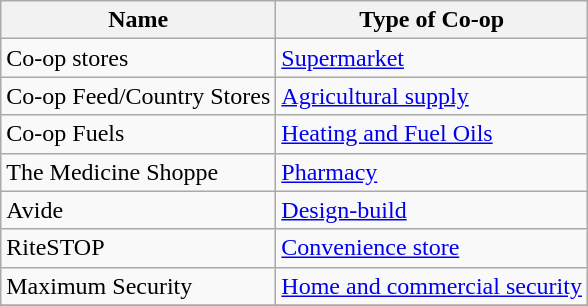<table class="wikitable">
<tr>
<th>Name</th>
<th>Type of Co-op</th>
</tr>
<tr>
<td>Co-op stores</td>
<td><a href='#'>Supermarket</a></td>
</tr>
<tr>
<td>Co-op Feed/Country Stores</td>
<td><a href='#'>Agricultural supply</a></td>
</tr>
<tr>
<td>Co-op Fuels</td>
<td><a href='#'>Heating and Fuel Oils</a></td>
</tr>
<tr>
<td>The Medicine Shoppe</td>
<td><a href='#'>Pharmacy</a></td>
</tr>
<tr>
<td>Avide</td>
<td><a href='#'>Design-build</a></td>
</tr>
<tr>
<td>RiteSTOP</td>
<td><a href='#'>Convenience store</a></td>
</tr>
<tr>
<td>Maximum Security</td>
<td><a href='#'>Home and commercial security</a></td>
</tr>
<tr>
</tr>
</table>
